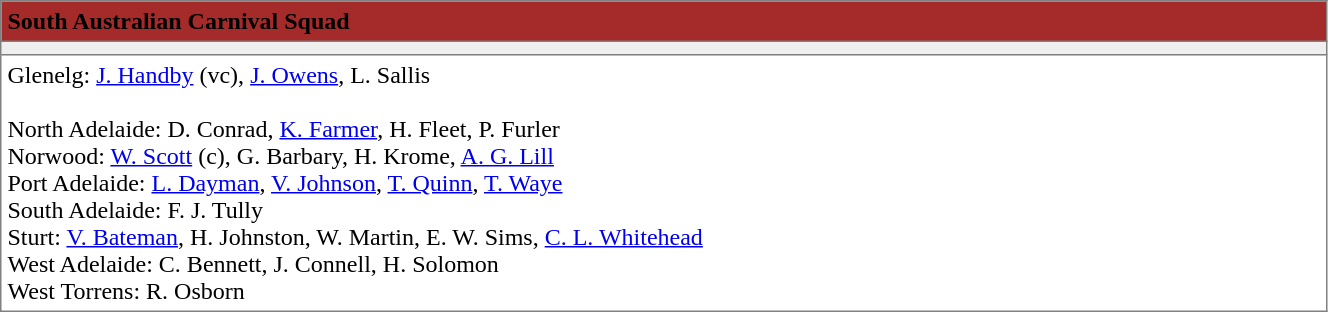<table border="1" cellpadding="4" cellspacing="0"  style="text-align:left; font-size:100%; border-collapse:collapse; width:70%;">
<tr style="background:brown;">
<th colspan=2><span>South Australian Carnival Squad</span></th>
</tr>
<tr style="background:#efefef;">
<td></td>
</tr>
<tr>
<td>Glenelg: <a href='#'>J. Handby</a> (vc), <a href='#'>J. Owens</a>, L. Sallis<br><br>North Adelaide: D. Conrad, <a href='#'>K. Farmer</a>, H. Fleet, P. Furler<br>
Norwood: <a href='#'>W. Scott</a> (c), G. Barbary, H. Krome, <a href='#'>A. G. Lill</a> <br>
Port Adelaide: <a href='#'>L. Dayman</a>, <a href='#'>V. Johnson</a>, <a href='#'>T. Quinn</a>, <a href='#'>T. Waye</a><br>
South Adelaide: F. J. Tully<br>
Sturt: <a href='#'>V. Bateman</a>, H. Johnston, W. Martin, E. W. Sims, <a href='#'>C. L. Whitehead</a><br>
West Adelaide: C. Bennett, J. Connell, H. Solomon<br>
West Torrens: R. Osborn<br></td>
</tr>
</table>
